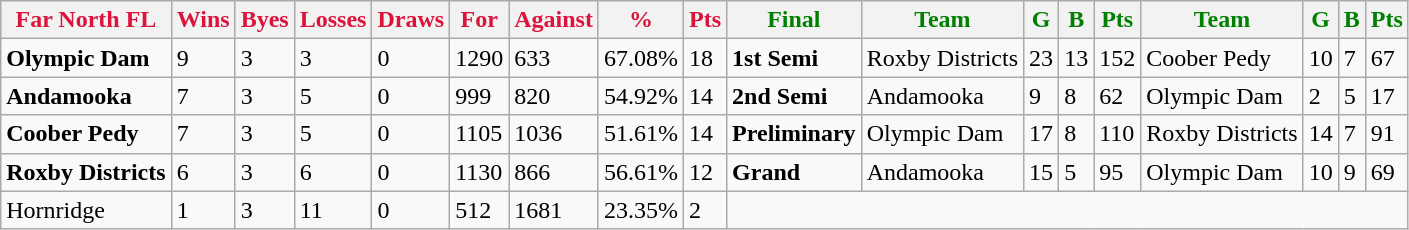<table class="wikitable">
<tr>
<th style="color:crimson">Far North FL</th>
<th style="color:crimson">Wins</th>
<th style="color:crimson">Byes</th>
<th style="color:crimson">Losses</th>
<th style="color:crimson">Draws</th>
<th style="color:crimson">For</th>
<th style="color:crimson">Against</th>
<th style="color:crimson">%</th>
<th style="color:crimson">Pts</th>
<th style="color:green">Final</th>
<th style="color:green">Team</th>
<th style="color:green">G</th>
<th style="color:green">B</th>
<th style="color:green">Pts</th>
<th style="color:green">Team</th>
<th style="color:green">G</th>
<th style="color:green">B</th>
<th style="color:green">Pts</th>
</tr>
<tr>
<td><strong>	Olympic Dam	</strong></td>
<td>9</td>
<td>3</td>
<td>3</td>
<td>0</td>
<td>1290</td>
<td>633</td>
<td>67.08%</td>
<td>18</td>
<td><strong>1st Semi</strong></td>
<td>Roxby Districts</td>
<td>23</td>
<td>13</td>
<td>152</td>
<td>Coober Pedy</td>
<td>10</td>
<td>7</td>
<td>67</td>
</tr>
<tr>
<td><strong>	Andamooka	</strong></td>
<td>7</td>
<td>3</td>
<td>5</td>
<td>0</td>
<td>999</td>
<td>820</td>
<td>54.92%</td>
<td>14</td>
<td><strong>2nd Semi</strong></td>
<td>Andamooka</td>
<td>9</td>
<td>8</td>
<td>62</td>
<td>Olympic Dam</td>
<td>2</td>
<td>5</td>
<td>17</td>
</tr>
<tr>
<td><strong>	Coober Pedy	</strong></td>
<td>7</td>
<td>3</td>
<td>5</td>
<td>0</td>
<td>1105</td>
<td>1036</td>
<td>51.61%</td>
<td>14</td>
<td><strong>Preliminary</strong></td>
<td>Olympic Dam</td>
<td>17</td>
<td>8</td>
<td>110</td>
<td>Roxby Districts</td>
<td>14</td>
<td>7</td>
<td>91</td>
</tr>
<tr>
<td><strong>	Roxby Districts	</strong></td>
<td>6</td>
<td>3</td>
<td>6</td>
<td>0</td>
<td>1130</td>
<td>866</td>
<td>56.61%</td>
<td>12</td>
<td><strong>Grand</strong></td>
<td>Andamooka</td>
<td>15</td>
<td>5</td>
<td>95</td>
<td>Olympic Dam</td>
<td>10</td>
<td>9</td>
<td>69</td>
</tr>
<tr>
<td>Hornridge</td>
<td>1</td>
<td>3</td>
<td>11</td>
<td>0</td>
<td>512</td>
<td>1681</td>
<td>23.35%</td>
<td>2</td>
</tr>
</table>
